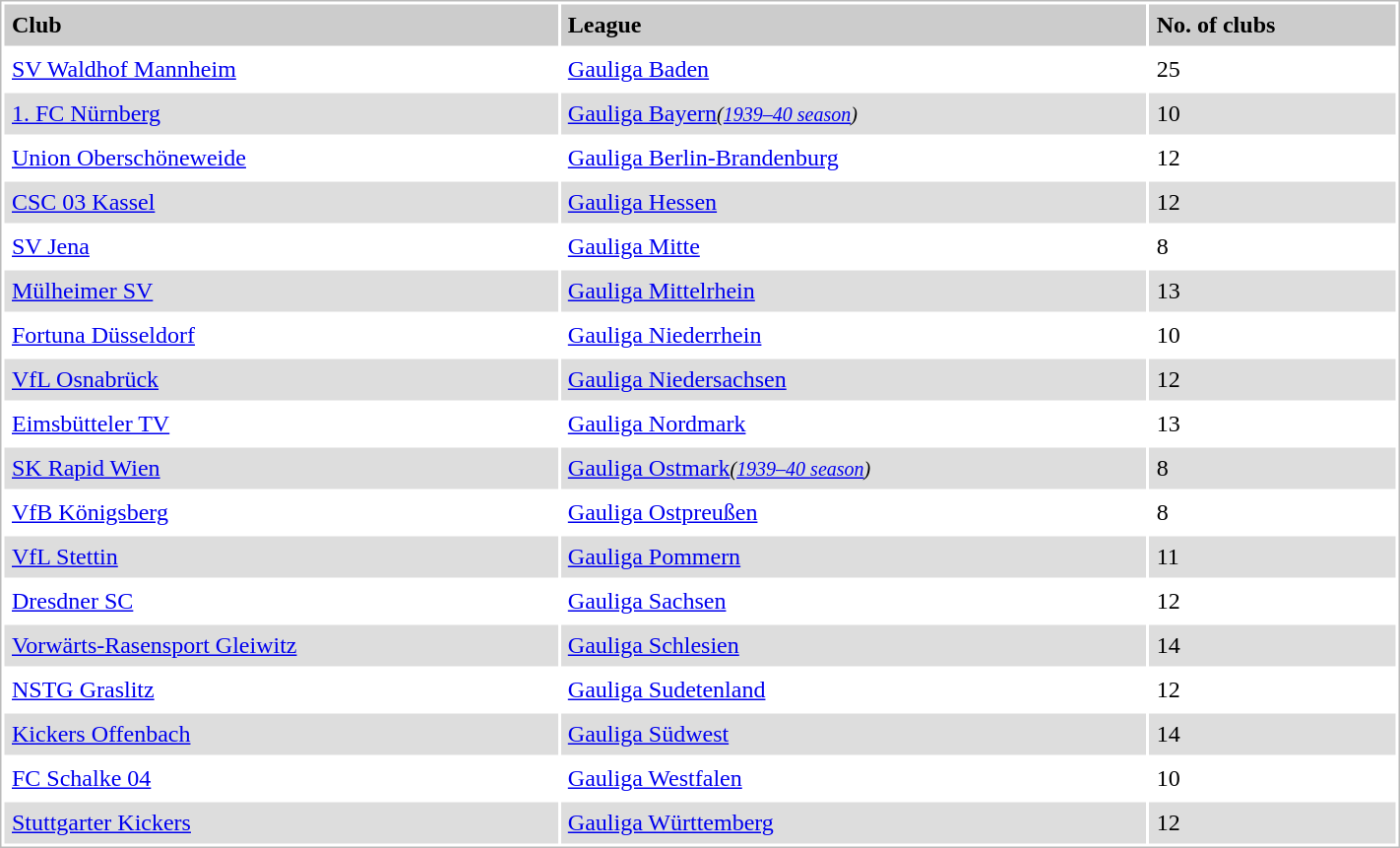<table style="border:1px solid #bbb;background:#fff;" cellpadding="5" cellspacing="2" width="75%">
<tr style="background:#ccc;font-weight:bold">
<td>Club</td>
<td>League</td>
<td>No. of clubs</td>
</tr>
<tr>
<td><a href='#'>SV Waldhof Mannheim</a></td>
<td><a href='#'>Gauliga Baden</a></td>
<td>25</td>
</tr>
<tr style="background:#ddd">
<td><a href='#'>1. FC Nürnberg</a></td>
<td><a href='#'>Gauliga Bayern</a><small><em>(<a href='#'>1939–40 season</a>)</em></small></td>
<td>10</td>
</tr>
<tr>
<td><a href='#'>Union Oberschöneweide</a></td>
<td><a href='#'>Gauliga Berlin-Brandenburg</a></td>
<td>12</td>
</tr>
<tr style="background:#ddd">
<td><a href='#'>CSC 03 Kassel</a></td>
<td><a href='#'>Gauliga Hessen</a></td>
<td>12</td>
</tr>
<tr>
<td><a href='#'>SV Jena</a></td>
<td><a href='#'>Gauliga Mitte</a></td>
<td>8</td>
</tr>
<tr style="background:#ddd">
<td><a href='#'>Mülheimer SV</a></td>
<td><a href='#'>Gauliga Mittelrhein</a></td>
<td>13</td>
</tr>
<tr>
<td><a href='#'>Fortuna Düsseldorf</a></td>
<td><a href='#'>Gauliga Niederrhein</a></td>
<td>10</td>
</tr>
<tr style="background:#ddd">
<td><a href='#'>VfL Osnabrück</a></td>
<td><a href='#'>Gauliga Niedersachsen</a></td>
<td>12</td>
</tr>
<tr>
<td><a href='#'>Eimsbütteler TV</a></td>
<td><a href='#'>Gauliga Nordmark</a></td>
<td>13</td>
</tr>
<tr style="background:#ddd">
<td><a href='#'>SK Rapid Wien</a></td>
<td><a href='#'>Gauliga Ostmark</a><small><em>(<a href='#'>1939–40 season</a>)</em></small></td>
<td>8</td>
</tr>
<tr>
<td><a href='#'>VfB Königsberg</a></td>
<td><a href='#'>Gauliga Ostpreußen</a></td>
<td>8</td>
</tr>
<tr style="background:#ddd">
<td><a href='#'>VfL Stettin</a></td>
<td><a href='#'>Gauliga Pommern</a></td>
<td>11</td>
</tr>
<tr>
<td><a href='#'>Dresdner SC</a></td>
<td><a href='#'>Gauliga Sachsen</a></td>
<td>12</td>
</tr>
<tr style="background:#ddd">
<td><a href='#'>Vorwärts-Rasensport Gleiwitz</a></td>
<td><a href='#'>Gauliga Schlesien</a></td>
<td>14</td>
</tr>
<tr>
<td><a href='#'>NSTG Graslitz</a></td>
<td><a href='#'>Gauliga Sudetenland</a></td>
<td>12</td>
</tr>
<tr style="background:#ddd">
<td><a href='#'>Kickers Offenbach</a></td>
<td><a href='#'>Gauliga Südwest</a></td>
<td>14</td>
</tr>
<tr>
<td><a href='#'>FC Schalke 04</a></td>
<td><a href='#'>Gauliga Westfalen</a></td>
<td>10</td>
</tr>
<tr style="background:#ddd">
<td><a href='#'>Stuttgarter Kickers</a></td>
<td><a href='#'>Gauliga Württemberg</a></td>
<td>12</td>
</tr>
</table>
